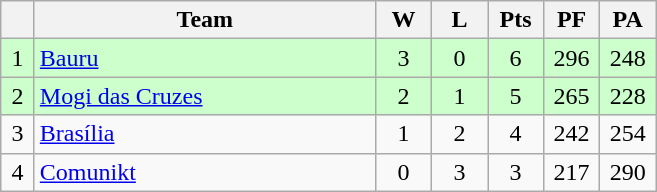<table class="wikitable" style="text-align: center;">
<tr>
<th width=15></th>
<th width=220>Team</th>
<th width=30>W</th>
<th width=30>L</th>
<th width=30>Pts</th>
<th width=30>PF</th>
<th width=30>PA</th>
</tr>
<tr style="background:#cfc;">
<td>1</td>
<td align="left"> <a href='#'>Bauru</a></td>
<td>3</td>
<td>0</td>
<td>6</td>
<td>296</td>
<td>248</td>
</tr>
<tr style="background:#cfc;">
<td>2</td>
<td align="left"> <a href='#'>Mogi das Cruzes</a></td>
<td>2</td>
<td>1</td>
<td>5</td>
<td>265</td>
<td>228</td>
</tr>
<tr>
<td>3</td>
<td align="left"> <a href='#'>Brasília</a></td>
<td>1</td>
<td>2</td>
<td>4</td>
<td>242</td>
<td>254</td>
</tr>
<tr>
<td>4</td>
<td align="left"> <a href='#'>Comunikt</a></td>
<td>0</td>
<td>3</td>
<td>3</td>
<td>217</td>
<td>290</td>
</tr>
</table>
